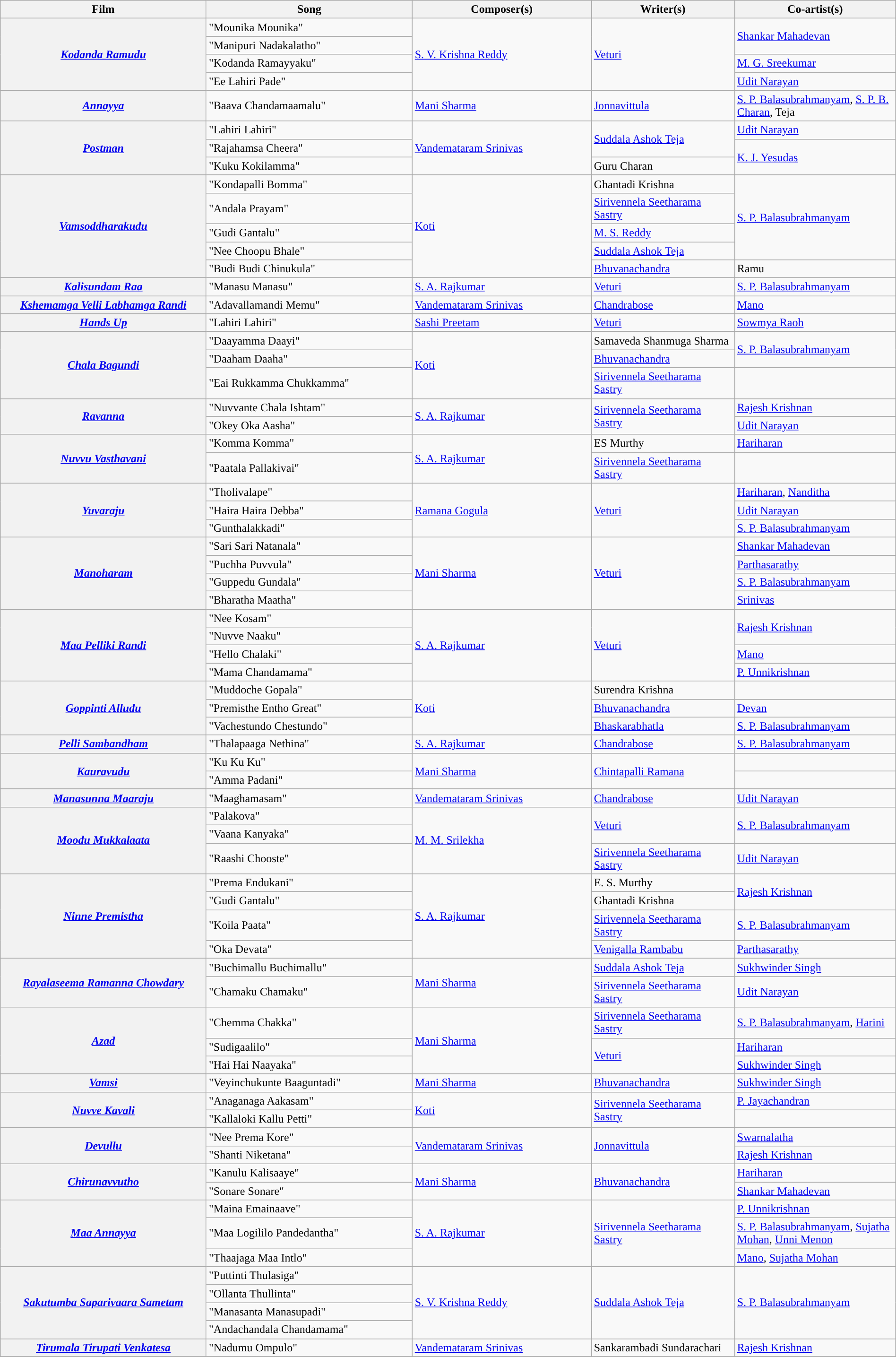<table class="wikitable plainrowheaders" width="100%" textcolor:#000;">
<tr>
<th scope="col" width=23%><strong>Film</strong></th>
<th scope="col" width=23%><strong>Song</strong></th>
<th scope="col" width=20%><strong>Composer(s)</strong></th>
<th scope="col" width=16%><strong>Writer(s)</strong></th>
<th scope="col" width=18%><strong>Co-artist(s)</strong></th>
</tr>
<tr>
<th rowspan="4"><em><a href='#'>Kodanda Ramudu</a></em></th>
<td>"Mounika Mounika"</td>
<td rowspan="4"><a href='#'>S. V. Krishna Reddy</a></td>
<td rowspan="4"><a href='#'>Veturi</a></td>
<td rowspan="2"><a href='#'>Shankar Mahadevan</a></td>
</tr>
<tr>
<td>"Manipuri Nadakalatho"</td>
</tr>
<tr>
<td>"Kodanda Ramayyaku"</td>
<td><a href='#'>M. G. Sreekumar</a></td>
</tr>
<tr>
<td>"Ee Lahiri Pade"</td>
<td><a href='#'>Udit Narayan</a></td>
</tr>
<tr>
<th><em><a href='#'>Annayya</a></em></th>
<td>"Baava Chandamaamalu"</td>
<td><a href='#'>Mani Sharma</a></td>
<td><a href='#'>Jonnavittula</a></td>
<td><a href='#'>S. P. Balasubrahmanyam</a>, <a href='#'>S. P. B. Charan</a>, Teja</td>
</tr>
<tr>
<th rowspan="3"><em><a href='#'>Postman</a></em></th>
<td>"Lahiri Lahiri"</td>
<td rowspan="3"><a href='#'>Vandemataram Srinivas</a></td>
<td rowspan="2"><a href='#'>Suddala Ashok Teja</a></td>
<td><a href='#'>Udit Narayan</a></td>
</tr>
<tr>
<td>"Rajahamsa Cheera"</td>
<td rowspan="2"><a href='#'>K. J. Yesudas</a></td>
</tr>
<tr>
<td>"Kuku Kokilamma"</td>
<td>Guru Charan</td>
</tr>
<tr>
<th rowspan="5"><em><a href='#'>Vamsoddharakudu</a></em></th>
<td>"Kondapalli Bomma"</td>
<td rowspan="5"><a href='#'>Koti</a></td>
<td>Ghantadi Krishna</td>
<td rowspan="4"><a href='#'>S. P. Balasubrahmanyam</a></td>
</tr>
<tr>
<td>"Andala Prayam"</td>
<td><a href='#'>Sirivennela Seetharama Sastry</a></td>
</tr>
<tr>
<td>"Gudi Gantalu"</td>
<td><a href='#'>M. S. Reddy</a></td>
</tr>
<tr>
<td>"Nee Choopu Bhale"</td>
<td><a href='#'>Suddala Ashok Teja</a></td>
</tr>
<tr>
<td>"Budi Budi Chinukula"</td>
<td><a href='#'>Bhuvanachandra</a></td>
<td>Ramu</td>
</tr>
<tr>
<th><em><a href='#'>Kalisundam Raa</a></em></th>
<td>"Manasu Manasu"</td>
<td><a href='#'>S. A. Rajkumar</a></td>
<td><a href='#'>Veturi</a></td>
<td><a href='#'>S. P. Balasubrahmanyam</a></td>
</tr>
<tr>
<th><em><a href='#'>Kshemamga Velli Labhamga Randi</a></em></th>
<td>"Adavallamandi Memu"</td>
<td><a href='#'>Vandemataram Srinivas</a></td>
<td><a href='#'>Chandrabose</a></td>
<td><a href='#'>Mano</a></td>
</tr>
<tr>
<th><em><a href='#'>Hands Up</a></em></th>
<td>"Lahiri Lahiri"</td>
<td><a href='#'>Sashi Preetam</a></td>
<td><a href='#'>Veturi</a></td>
<td><a href='#'>Sowmya Raoh</a></td>
</tr>
<tr>
<th rowspan="3"><em><a href='#'>Chala Bagundi</a></em></th>
<td>"Daayamma Daayi"</td>
<td rowspan="3"><a href='#'>Koti</a></td>
<td>Samaveda Shanmuga Sharma</td>
<td rowspan="2"><a href='#'>S. P. Balasubrahmanyam</a></td>
</tr>
<tr>
<td>"Daaham Daaha"</td>
<td><a href='#'>Bhuvanachandra</a></td>
</tr>
<tr>
<td>"Eai Rukkamma Chukkamma"</td>
<td><a href='#'>Sirivennela Seetharama Sastry</a></td>
<td></td>
</tr>
<tr>
<th rowspan="2"><em><a href='#'>Ravanna</a></em></th>
<td>"Nuvvante Chala Ishtam"</td>
<td rowspan="2"><a href='#'>S. A. Rajkumar</a></td>
<td rowspan="2"><a href='#'>Sirivennela Seetharama Sastry</a></td>
<td><a href='#'>Rajesh Krishnan</a></td>
</tr>
<tr>
<td>"Okey Oka Aasha"</td>
<td><a href='#'>Udit Narayan</a></td>
</tr>
<tr>
<th rowspan="2"><em><a href='#'>Nuvvu Vasthavani</a></em></th>
<td>"Komma Komma"</td>
<td rowspan="2"><a href='#'>S. A. Rajkumar</a></td>
<td>ES Murthy</td>
<td><a href='#'>Hariharan</a></td>
</tr>
<tr>
<td>"Paatala Pallakivai"</td>
<td><a href='#'>Sirivennela Seetharama Sastry</a></td>
<td></td>
</tr>
<tr>
<th rowspan="3"><em><a href='#'>Yuvaraju</a></em></th>
<td>"Tholivalape"</td>
<td rowspan="3"><a href='#'>Ramana Gogula</a></td>
<td rowspan="3"><a href='#'>Veturi</a></td>
<td><a href='#'>Hariharan</a>, <a href='#'>Nanditha</a></td>
</tr>
<tr>
<td>"Haira Haira Debba"</td>
<td><a href='#'>Udit Narayan</a></td>
</tr>
<tr>
<td>"Gunthalakkadi"</td>
<td><a href='#'>S. P. Balasubrahmanyam</a></td>
</tr>
<tr>
<th rowspan="4"><em><a href='#'>Manoharam</a></em></th>
<td>"Sari Sari Natanala"</td>
<td rowspan="4"><a href='#'>Mani Sharma</a></td>
<td rowspan="4"><a href='#'>Veturi</a></td>
<td><a href='#'>Shankar Mahadevan</a></td>
</tr>
<tr>
<td>"Puchha Puvvula"</td>
<td><a href='#'>Parthasarathy</a></td>
</tr>
<tr>
<td>"Guppedu Gundala"</td>
<td><a href='#'>S. P. Balasubrahmanyam</a></td>
</tr>
<tr>
<td>"Bharatha Maatha"</td>
<td><a href='#'>Srinivas</a></td>
</tr>
<tr>
<th rowspan="4"><em><a href='#'>Maa Pelliki Randi</a></em></th>
<td>"Nee Kosam"</td>
<td rowspan="4"><a href='#'>S. A. Rajkumar</a></td>
<td rowspan="4"><a href='#'>Veturi</a></td>
<td rowspan="2"><a href='#'>Rajesh Krishnan</a></td>
</tr>
<tr>
<td>"Nuvve Naaku"</td>
</tr>
<tr>
<td>"Hello Chalaki"</td>
<td><a href='#'>Mano</a></td>
</tr>
<tr>
<td>"Mama Chandamama"</td>
<td><a href='#'>P. Unnikrishnan</a></td>
</tr>
<tr>
<th rowspan="3"><em><a href='#'>Goppinti Alludu</a></em></th>
<td>"Muddoche Gopala"</td>
<td rowspan="3"><a href='#'>Koti</a></td>
<td>Surendra Krishna</td>
<td></td>
</tr>
<tr>
<td>"Premisthe Entho Great"</td>
<td><a href='#'>Bhuvanachandra</a></td>
<td><a href='#'>Devan</a></td>
</tr>
<tr>
<td>"Vachestundo Chestundo"</td>
<td><a href='#'>Bhaskarabhatla</a></td>
<td><a href='#'>S. P. Balasubrahmanyam</a></td>
</tr>
<tr>
<th><em><a href='#'>Pelli Sambandham</a></em></th>
<td>"Thalapaaga Nethina"</td>
<td><a href='#'>S. A. Rajkumar</a></td>
<td><a href='#'>Chandrabose</a></td>
<td><a href='#'>S. P. Balasubrahmanyam</a></td>
</tr>
<tr>
<th rowspan="2"><em><a href='#'>Kauravudu</a></em></th>
<td>"Ku Ku Ku"</td>
<td rowspan="2"><a href='#'>Mani Sharma</a></td>
<td rowspan="2"><a href='#'>Chintapalli Ramana</a></td>
<td></td>
</tr>
<tr>
<td>"Amma Padani"</td>
<td></td>
</tr>
<tr>
<th><em><a href='#'>Manasunna Maaraju</a></em></th>
<td>"Maaghamasam"</td>
<td><a href='#'>Vandemataram Srinivas</a></td>
<td><a href='#'>Chandrabose</a></td>
<td><a href='#'>Udit Narayan</a></td>
</tr>
<tr>
<th rowspan="3"><em><a href='#'>Moodu Mukkalaata</a></em></th>
<td>"Palakova"</td>
<td rowspan="3"><a href='#'>M. M. Srilekha</a></td>
<td rowspan="2"><a href='#'>Veturi</a></td>
<td rowspan="2"><a href='#'>S. P. Balasubrahmanyam</a></td>
</tr>
<tr>
<td>"Vaana Kanyaka"</td>
</tr>
<tr>
<td>"Raashi Chooste"</td>
<td><a href='#'>Sirivennela Seetharama Sastry</a></td>
<td><a href='#'>Udit Narayan</a></td>
</tr>
<tr>
<th rowspan="4"><em><a href='#'>Ninne Premistha</a></em></th>
<td>"Prema Endukani"</td>
<td rowspan="4"><a href='#'>S. A. Rajkumar</a></td>
<td>E. S. Murthy</td>
<td rowspan="2"><a href='#'>Rajesh Krishnan</a></td>
</tr>
<tr>
<td>"Gudi Gantalu"</td>
<td>Ghantadi Krishna</td>
</tr>
<tr>
<td>"Koila Paata"</td>
<td><a href='#'>Sirivennela Seetharama Sastry</a></td>
<td><a href='#'>S. P. Balasubrahmanyam</a></td>
</tr>
<tr>
<td>"Oka Devata"</td>
<td><a href='#'>Venigalla Rambabu</a></td>
<td><a href='#'>Parthasarathy</a></td>
</tr>
<tr>
<th rowspan="2"><em><a href='#'>Rayalaseema Ramanna Chowdary</a></em></th>
<td>"Buchimallu Buchimallu"</td>
<td rowspan="2"><a href='#'>Mani Sharma</a></td>
<td><a href='#'>Suddala Ashok Teja</a></td>
<td><a href='#'>Sukhwinder Singh</a></td>
</tr>
<tr>
<td>"Chamaku Chamaku"</td>
<td><a href='#'>Sirivennela Seetharama Sastry</a></td>
<td><a href='#'>Udit Narayan</a></td>
</tr>
<tr>
<th rowspan="3"><em><a href='#'>Azad</a></em></th>
<td>"Chemma Chakka"</td>
<td rowspan="3"><a href='#'>Mani Sharma</a></td>
<td><a href='#'>Sirivennela Seetharama Sastry</a></td>
<td><a href='#'>S. P. Balasubrahmanyam</a>, <a href='#'>Harini</a></td>
</tr>
<tr>
<td>"Sudigaalilo"</td>
<td rowspan="2"><a href='#'>Veturi</a></td>
<td><a href='#'>Hariharan</a></td>
</tr>
<tr>
<td>"Hai Hai Naayaka"</td>
<td><a href='#'>Sukhwinder Singh</a></td>
</tr>
<tr>
<th><em><a href='#'>Vamsi</a></em></th>
<td>"Veyinchukunte Baaguntadi"</td>
<td><a href='#'>Mani Sharma</a></td>
<td><a href='#'>Bhuvanachandra</a></td>
<td><a href='#'>Sukhwinder Singh</a></td>
</tr>
<tr>
<th rowspan="2"><em><a href='#'>Nuvve Kavali</a></em></th>
<td>"Anaganaga Aakasam"</td>
<td rowspan="2"><a href='#'>Koti</a></td>
<td rowspan="2"><a href='#'>Sirivennela Seetharama Sastry</a></td>
<td><a href='#'>P. Jayachandran</a></td>
</tr>
<tr>
<td>"Kallaloki Kallu Petti"</td>
<td></td>
</tr>
<tr>
<th rowspan="2"><em><a href='#'>Devullu</a></em></th>
<td>"Nee Prema Kore"</td>
<td rowspan="2"><a href='#'>Vandemataram Srinivas</a></td>
<td rowspan="2"><a href='#'>Jonnavittula</a></td>
<td><a href='#'>Swarnalatha</a></td>
</tr>
<tr>
<td>"Shanti Niketana"</td>
<td><a href='#'>Rajesh Krishnan</a></td>
</tr>
<tr>
<th rowspan="2"><em><a href='#'>Chirunavvutho</a></em></th>
<td>"Kanulu Kalisaaye"</td>
<td rowspan="2"><a href='#'>Mani Sharma</a></td>
<td rowspan="2"><a href='#'>Bhuvanachandra</a></td>
<td><a href='#'>Hariharan</a></td>
</tr>
<tr>
<td>"Sonare Sonare"</td>
<td><a href='#'>Shankar Mahadevan</a></td>
</tr>
<tr>
<th rowspan="3"><em><a href='#'>Maa Annayya</a></em></th>
<td>"Maina Emainaave"</td>
<td rowspan="3"><a href='#'>S. A. Rajkumar</a></td>
<td rowspan="3"><a href='#'>Sirivennela Seetharama Sastry</a></td>
<td><a href='#'>P. Unnikrishnan</a></td>
</tr>
<tr>
<td>"Maa Logililo Pandedantha"</td>
<td><a href='#'>S. P. Balasubrahmanyam</a>, <a href='#'>Sujatha Mohan</a>, <a href='#'>Unni Menon</a></td>
</tr>
<tr>
<td>"Thaajaga Maa Intlo"</td>
<td><a href='#'>Mano</a>, <a href='#'>Sujatha Mohan</a></td>
</tr>
<tr>
<th rowspan="4"><em><a href='#'>Sakutumba Saparivaara Sametam</a></em></th>
<td>"Puttinti Thulasiga"</td>
<td rowspan="4"><a href='#'>S. V. Krishna Reddy</a></td>
<td rowspan="4"><a href='#'>Suddala Ashok Teja</a></td>
<td rowspan="4"><a href='#'>S. P. Balasubrahmanyam</a></td>
</tr>
<tr>
<td>"Ollanta Thullinta"</td>
</tr>
<tr>
<td>"Manasanta Manasupadi"</td>
</tr>
<tr>
<td>"Andachandala Chandamama"</td>
</tr>
<tr>
<th><em><a href='#'>Tirumala Tirupati Venkatesa</a></em></th>
<td>"Nadumu Ompulo"</td>
<td><a href='#'>Vandemataram Srinivas</a></td>
<td>Sankarambadi Sundarachari</td>
<td><a href='#'>Rajesh Krishnan</a></td>
</tr>
<tr>
</tr>
</table>
